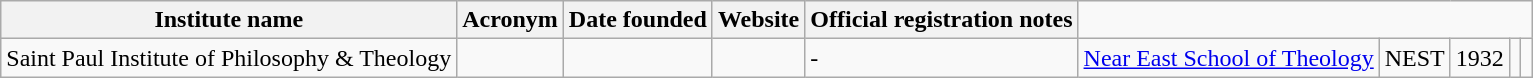<table class="sortable wikitable" border="1">
<tr>
<th>Institute name</th>
<th>Acronym</th>
<th>Date founded</th>
<th>Website</th>
<th>Official registration notes</th>
</tr>
<tr>
<td>Saint Paul Institute of Philosophy & Theology</td>
<td></td>
<td></td>
<td></td>
<td>-</td>
<td><a href='#'>Near East School of Theology</a></td>
<td>NEST</td>
<td>1932</td>
<td></td>
<td></td>
</tr>
</table>
